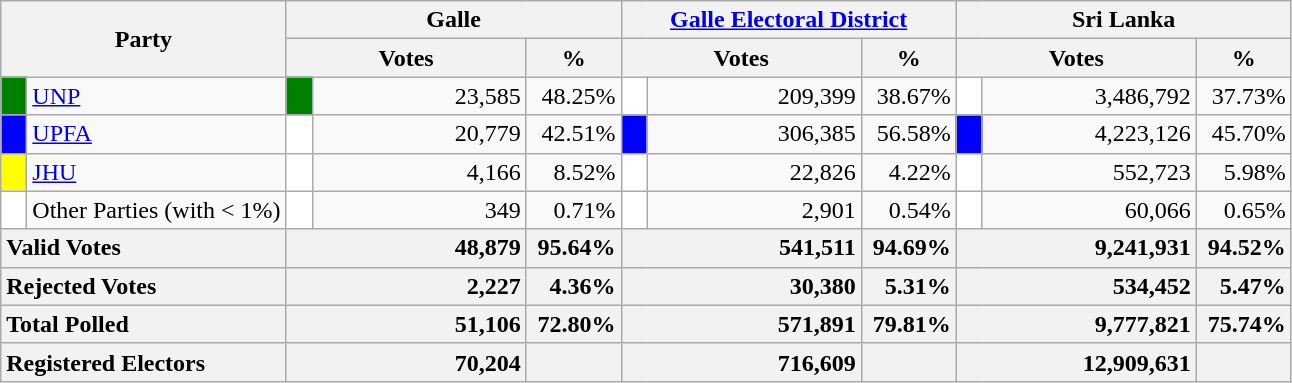<table class="wikitable">
<tr>
<th colspan="2" width="144px"rowspan="2">Party</th>
<th colspan="3" width="216px">Galle</th>
<th colspan="3" width="216px"><a href='#'>Galle Electoral District</a></th>
<th colspan="3" width="216px">Sri Lanka</th>
</tr>
<tr>
<th colspan="2" width="144px">Votes</th>
<th>%</th>
<th colspan="2" width="144px">Votes</th>
<th>%</th>
<th colspan="2" width="144px">Votes</th>
<th>%</th>
</tr>
<tr>
<td style="background-color:green;" width="10px"></td>
<td style="text-align:left;"><a href='#'>UNP</a></td>
<td style="background-color:green;" width="10px"></td>
<td style="text-align:right;">23,585</td>
<td style="text-align:right;">48.25%</td>
<td style="background-color:white;" width="10px"></td>
<td style="text-align:right;">209,399</td>
<td style="text-align:right;">38.67%</td>
<td style="background-color:white;" width="10px"></td>
<td style="text-align:right;">3,486,792</td>
<td style="text-align:right;">37.73%</td>
</tr>
<tr>
<td style="background-color:blue;" width="10px"></td>
<td style="text-align:left;"><a href='#'>UPFA</a></td>
<td style="background-color:white;" width="10px"></td>
<td style="text-align:right;">20,779</td>
<td style="text-align:right;">42.51%</td>
<td style="background-color:blue;" width="10px"></td>
<td style="text-align:right;">306,385</td>
<td style="text-align:right;">56.58%</td>
<td style="background-color:blue;" width="10px"></td>
<td style="text-align:right;">4,223,126</td>
<td style="text-align:right;">45.70%</td>
</tr>
<tr>
<td style="background-color:yellow;" width="10px"></td>
<td style="text-align:left;"><a href='#'>JHU</a></td>
<td style="background-color:white;" width="10px"></td>
<td style="text-align:right;">4,166</td>
<td style="text-align:right;">8.52%</td>
<td style="background-color:white;" width="10px"></td>
<td style="text-align:right;">22,826</td>
<td style="text-align:right;">4.22%</td>
<td style="background-color:white;" width="10px"></td>
<td style="text-align:right;">552,723</td>
<td style="text-align:right;">5.98%</td>
</tr>
<tr>
<td style="background-color:white;" width="10px"></td>
<td style="text-align:left;">Other Parties (with < 1%)</td>
<td style="background-color:white;" width="10px"></td>
<td style="text-align:right;">349</td>
<td style="text-align:right;">0.71%</td>
<td style="background-color:white;" width="10px"></td>
<td style="text-align:right;">2,901</td>
<td style="text-align:right;">0.54%</td>
<td style="background-color:white;" width="10px"></td>
<td style="text-align:right;">60,066</td>
<td style="text-align:right;">0.65%</td>
</tr>
<tr>
<th colspan="2" width="144px"style="text-align:left;">Valid Votes</th>
<th style="text-align:right;"colspan="2" width="144px">48,879</th>
<th style="text-align:right;">95.64%</th>
<th style="text-align:right;"colspan="2" width="144px">541,511</th>
<th style="text-align:right;">94.69%</th>
<th style="text-align:right;"colspan="2" width="144px">9,241,931</th>
<th style="text-align:right;">94.52%</th>
</tr>
<tr>
<th colspan="2" width="144px"style="text-align:left;">Rejected Votes</th>
<th style="text-align:right;"colspan="2" width="144px">2,227</th>
<th style="text-align:right;">4.36%</th>
<th style="text-align:right;"colspan="2" width="144px">30,380</th>
<th style="text-align:right;">5.31%</th>
<th style="text-align:right;"colspan="2" width="144px">534,452</th>
<th style="text-align:right;">5.47%</th>
</tr>
<tr>
<th colspan="2" width="144px"style="text-align:left;">Total Polled</th>
<th style="text-align:right;"colspan="2" width="144px">51,106</th>
<th style="text-align:right;">72.80%</th>
<th style="text-align:right;"colspan="2" width="144px">571,891</th>
<th style="text-align:right;">79.81%</th>
<th style="text-align:right;"colspan="2" width="144px">9,777,821</th>
<th style="text-align:right;">75.74%</th>
</tr>
<tr>
<th colspan="2" width="144px"style="text-align:left;">Registered Electors</th>
<th style="text-align:right;"colspan="2" width="144px">70,204</th>
<th></th>
<th style="text-align:right;"colspan="2" width="144px">716,609</th>
<th></th>
<th style="text-align:right;"colspan="2" width="144px">12,909,631</th>
<th></th>
</tr>
</table>
